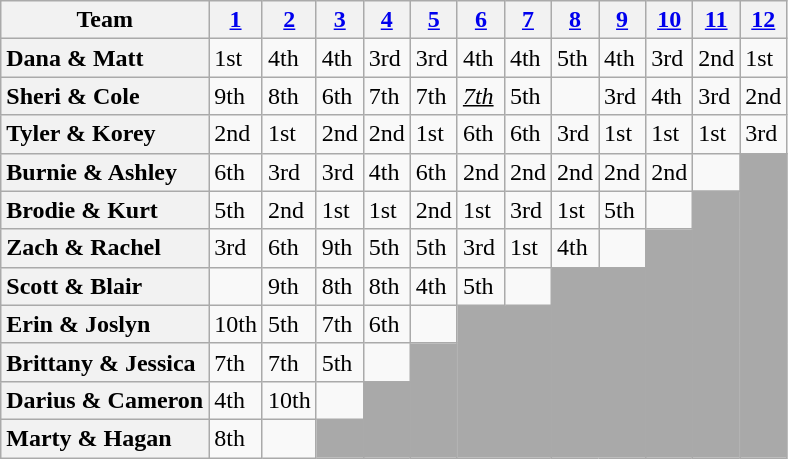<table class="wikitable sortable" style="text-align:left;">
<tr>
<th scope="col" class="unsortable">Team</th>
<th scope="col"><a href='#'>1</a></th>
<th scope="col"><a href='#'>2</a></th>
<th scope="col"><a href='#'>3</a></th>
<th scope="col"><a href='#'>4</a></th>
<th scope="col"><a href='#'>5</a></th>
<th scope="col"><a href='#'>6</a></th>
<th scope="col"><a href='#'>7</a></th>
<th scope="col"><a href='#'>8</a></th>
<th scope="col"><a href='#'>9</a></th>
<th scope="col"><a href='#'>10</a></th>
<th scope="col"><a href='#'>11</a></th>
<th scope="col"><a href='#'>12</a></th>
</tr>
<tr>
<th scope="row" style="text-align:left">Dana & Matt</th>
<td>1st</td>
<td>4th</td>
<td>4th</td>
<td>3rd</td>
<td>3rd</td>
<td>4th</td>
<td>4th</td>
<td>5th</td>
<td>4th</td>
<td>3rd</td>
<td>2nd</td>
<td>1st</td>
</tr>
<tr>
<th scope="row" style="text-align:left">Sheri & Cole</th>
<td>9th</td>
<td>8th</td>
<td>6th</td>
<td>7th</td>
<td>7th</td>
<td><u><em>7th</em></u></td>
<td>5th</td>
<td></td>
<td>3rd</td>
<td>4th</td>
<td>3rd</td>
<td>2nd</td>
</tr>
<tr>
<th scope="row" style="text-align:left">Tyler & Korey</th>
<td>2nd</td>
<td>1st</td>
<td>2nd</td>
<td>2nd</td>
<td>1st</td>
<td>6th</td>
<td>6th</td>
<td>3rd</td>
<td>1st</td>
<td>1st</td>
<td>1st</td>
<td>3rd</td>
</tr>
<tr>
<th scope="row" style="text-align:left">Burnie & Ashley</th>
<td>6th</td>
<td>3rd</td>
<td>3rd</td>
<td>4th</td>
<td>6th</td>
<td>2nd</td>
<td>2nd</td>
<td>2nd</td>
<td>2nd</td>
<td>2nd</td>
<td></td>
<td colspan="1" rowspan="8" bgcolor="darkgray"></td>
</tr>
<tr>
<th scope="row" style="text-align:left">Brodie & Kurt</th>
<td>5th</td>
<td>2nd</td>
<td>1st</td>
<td>1st</td>
<td>2nd</td>
<td>1st</td>
<td>3rd</td>
<td>1st</td>
<td>5th</td>
<td></td>
<td rowspan="7" bgcolor="darkgray"></td>
</tr>
<tr>
<th scope="row" style="text-align:left">Zach & Rachel</th>
<td>3rd</td>
<td>6th</td>
<td>9th</td>
<td>5th</td>
<td>5th</td>
<td>3rd</td>
<td>1st</td>
<td>4th</td>
<td></td>
<td rowspan="6" bgcolor="darkgray"></td>
</tr>
<tr>
<th scope="row" style="text-align:left">Scott & Blair</th>
<td></td>
<td>9th</td>
<td>8th</td>
<td>8th</td>
<td>4th</td>
<td>5th</td>
<td></td>
<td colspan="2" rowspan="5" bgcolor="darkgray"></td>
</tr>
<tr>
<th scope="row" style="text-align:left">Erin & Joslyn</th>
<td>10th</td>
<td>5th</td>
<td>7th</td>
<td>6th</td>
<td></td>
<td colspan="2" rowspan="4" bgcolor="darkgray"></td>
</tr>
<tr>
<th scope="row" style="text-align:left">Brittany & Jessica</th>
<td>7th</td>
<td>7th</td>
<td>5th</td>
<td></td>
<td rowspan="3" bgcolor="darkgray"></td>
</tr>
<tr>
<th scope="row" style="text-align:left">Darius & Cameron</th>
<td>4th</td>
<td>10th</td>
<td></td>
<td rowspan="2" bgcolor="darkgray"></td>
</tr>
<tr>
<th scope="row" style="text-align:left">Marty & Hagan</th>
<td>8th</td>
<td></td>
<td bgcolor="darkgray"></td>
</tr>
</table>
